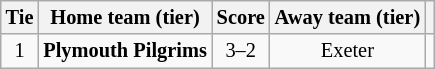<table class="wikitable" style="text-align:center; font-size:85%">
<tr>
<th>Tie</th>
<th>Home team (tier)</th>
<th>Score</th>
<th>Away team (tier)</th>
<th></th>
</tr>
<tr>
<td align="center">1</td>
<td><strong>Plymouth Pilgrims</strong></td>
<td align="center">3–2</td>
<td>Exeter</td>
<td></td>
</tr>
</table>
